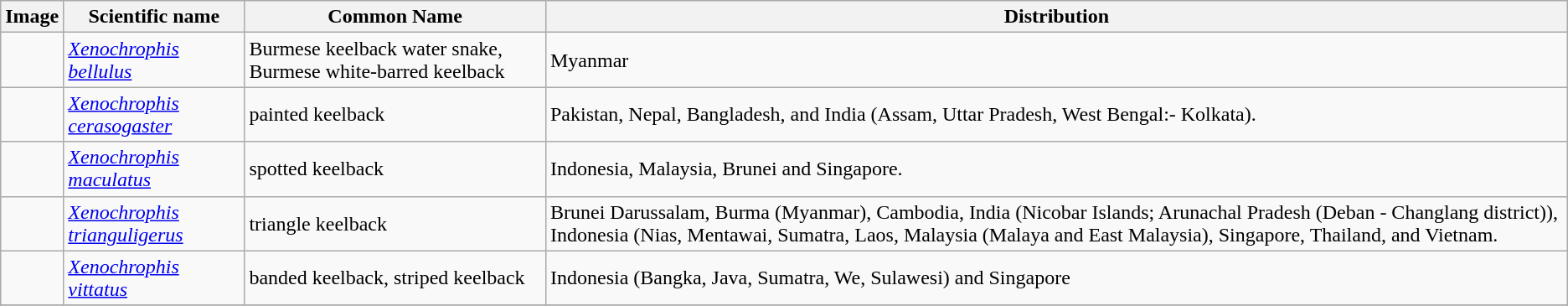<table class="wikitable">
<tr>
<th>Image</th>
<th>Scientific name</th>
<th>Common Name</th>
<th>Distribution</th>
</tr>
<tr>
<td></td>
<td><em><a href='#'>Xenochrophis bellulus</a></em> <br></td>
<td>Burmese keelback water snake, Burmese white-barred keelback</td>
<td>Myanmar</td>
</tr>
<tr>
<td></td>
<td><em><a href='#'>Xenochrophis cerasogaster</a></em> <br></td>
<td>painted keelback</td>
<td>Pakistan, Nepal, Bangladesh, and India (Assam, Uttar Pradesh, West Bengal:- Kolkata).</td>
</tr>
<tr>
<td></td>
<td><em><a href='#'>Xenochrophis maculatus</a></em> <br></td>
<td>spotted keelback</td>
<td>Indonesia, Malaysia, Brunei and Singapore.</td>
</tr>
<tr>
<td></td>
<td><em><a href='#'>Xenochrophis trianguligerus</a></em> <br></td>
<td>triangle keelback</td>
<td>Brunei Darussalam, Burma (Myanmar), Cambodia, India (Nicobar Islands; Arunachal Pradesh (Deban - Changlang district)), Indonesia (Nias, Mentawai, Sumatra, Laos, Malaysia (Malaya and East Malaysia), Singapore, Thailand, and Vietnam.</td>
</tr>
<tr>
<td></td>
<td><em><a href='#'>Xenochrophis vittatus</a></em> <br></td>
<td>banded keelback, striped keelback</td>
<td>Indonesia (Bangka, Java, Sumatra, We, Sulawesi) and Singapore</td>
</tr>
<tr>
</tr>
</table>
